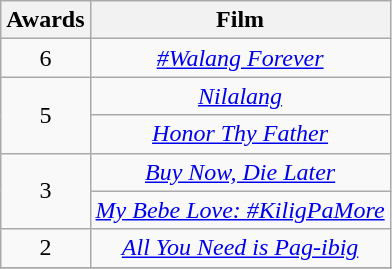<table class="wikitable" style="text-align:center">
<tr>
<th scope="col">Awards</th>
<th scope="col">Film</th>
</tr>
<tr>
<td>6</td>
<td><em><a href='#'>#Walang Forever</a></em></td>
</tr>
<tr>
<td rowspan=2>5</td>
<td><em><a href='#'>Nilalang</a></em></td>
</tr>
<tr>
<td><em><a href='#'>Honor Thy Father</a></em></td>
</tr>
<tr>
<td rowspan=2>3</td>
<td><em><a href='#'>Buy Now, Die Later</a></em></td>
</tr>
<tr>
<td><em><a href='#'>My Bebe Love: #KiligPaMore</a></em></td>
</tr>
<tr>
<td>2</td>
<td><em><a href='#'>All You Need is Pag-ibig</a></em></td>
</tr>
<tr>
</tr>
</table>
